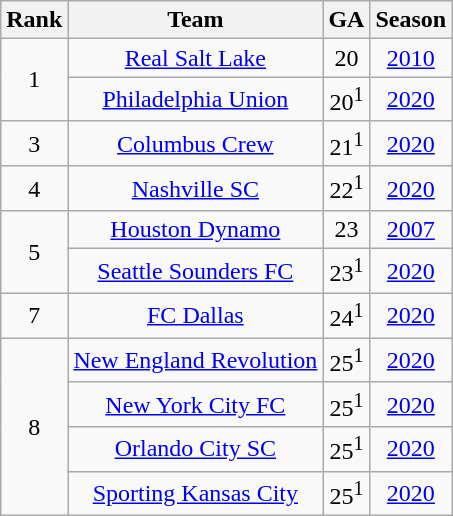<table class="wikitable sortable" style="text-align:center">
<tr>
<th>Rank</th>
<th>Team</th>
<th>GA</th>
<th>Season</th>
</tr>
<tr>
<td rowspan="2">1</td>
<td><a href='#'>Real Salt Lake</a></td>
<td>20</td>
<td><a href='#'>2010</a></td>
</tr>
<tr>
<td><a href='#'>Philadelphia Union</a></td>
<td>20<sup>1</sup></td>
<td><a href='#'>2020</a></td>
</tr>
<tr>
<td>3</td>
<td><a href='#'>Columbus Crew</a></td>
<td>21<sup>1</sup></td>
<td><a href='#'>2020</a></td>
</tr>
<tr>
<td>4</td>
<td><a href='#'>Nashville SC</a></td>
<td>22<sup>1</sup></td>
<td><a href='#'>2020</a></td>
</tr>
<tr>
<td rowspan="2">5</td>
<td><a href='#'>Houston Dynamo</a></td>
<td>23</td>
<td><a href='#'>2007</a></td>
</tr>
<tr>
<td><a href='#'>Seattle Sounders FC</a></td>
<td>23<sup>1</sup></td>
<td><a href='#'>2020</a></td>
</tr>
<tr>
<td>7</td>
<td><a href='#'>FC Dallas</a></td>
<td>24<sup>1</sup></td>
<td><a href='#'>2020</a></td>
</tr>
<tr>
<td rowspan="4">8</td>
<td><a href='#'>New England Revolution</a></td>
<td>25<sup>1</sup></td>
<td><a href='#'>2020</a></td>
</tr>
<tr>
<td><a href='#'>New York City FC</a></td>
<td>25<sup>1</sup></td>
<td><a href='#'>2020</a></td>
</tr>
<tr>
<td><a href='#'>Orlando City SC</a></td>
<td>25<sup>1</sup></td>
<td><a href='#'>2020</a></td>
</tr>
<tr>
<td><a href='#'>Sporting Kansas City</a></td>
<td>25<sup>1</sup></td>
<td><a href='#'>2020</a><br></td>
</tr>
</table>
